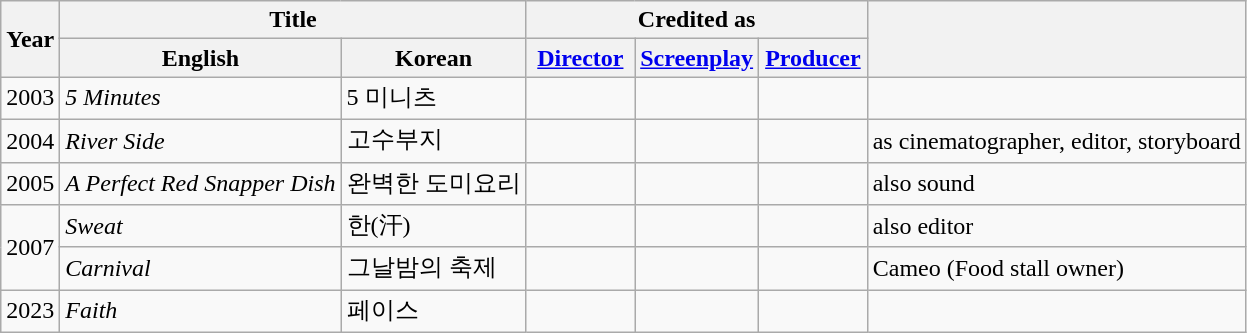<table class="wikitable sortable">
<tr>
<th rowspan="2">Year</th>
<th colspan="2">Title</th>
<th colspan="3">Credited as</th>
<th rowspan="2" class="unsortable"></th>
</tr>
<tr>
<th>English</th>
<th>Korean</th>
<th width="65" class="unsortable"><a href='#'>Director</a></th>
<th width="65" class="unsortable"><a href='#'>Screenplay</a></th>
<th width="65" class="unsortable"><a href='#'>Producer</a></th>
</tr>
<tr>
<td>2003</td>
<td><em>5 Minutes</em></td>
<td>5 미니츠</td>
<td></td>
<td></td>
<td></td>
<td></td>
</tr>
<tr>
<td>2004</td>
<td><em>River Side</em></td>
<td>고수부지</td>
<td></td>
<td></td>
<td></td>
<td>as cinematographer, editor, storyboard</td>
</tr>
<tr>
<td>2005</td>
<td><em>A Perfect Red Snapper Dish</em></td>
<td>완벽한 도미요리</td>
<td></td>
<td></td>
<td></td>
<td>also sound</td>
</tr>
<tr>
<td rowspan="2">2007</td>
<td><em>Sweat</em></td>
<td>한(汗)</td>
<td></td>
<td></td>
<td></td>
<td>also editor</td>
</tr>
<tr>
<td><em>Carnival</em></td>
<td>그날밤의 축제</td>
<td></td>
<td></td>
<td></td>
<td>Cameo (Food stall owner)</td>
</tr>
<tr>
<td>2023</td>
<td><em>Faith</em></td>
<td>페이스</td>
<td></td>
<td></td>
<td></td>
<td></td>
</tr>
</table>
